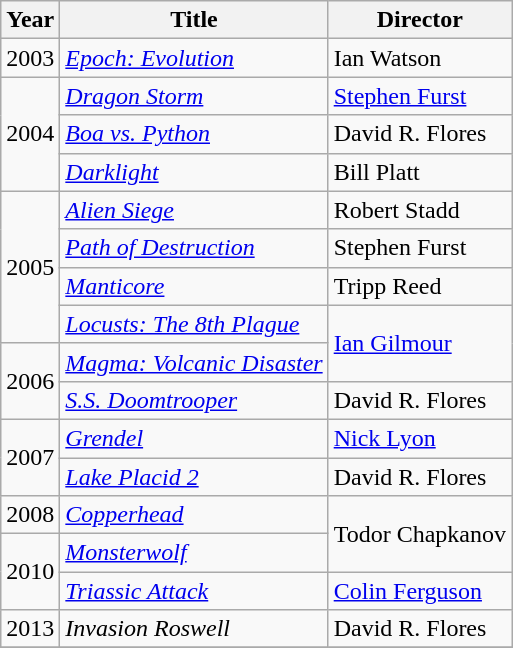<table class="wikitable">
<tr>
<th>Year</th>
<th>Title</th>
<th>Director</th>
</tr>
<tr>
<td>2003</td>
<td><em><a href='#'>Epoch: Evolution</a></em></td>
<td>Ian Watson</td>
</tr>
<tr>
<td rowspan=3>2004</td>
<td><a href='#'><em>Dragon Storm</em></a></td>
<td><a href='#'>Stephen Furst</a></td>
</tr>
<tr>
<td><em><a href='#'>Boa vs. Python</a></em></td>
<td>David R. Flores</td>
</tr>
<tr>
<td><a href='#'><em>Darklight</em></a></td>
<td>Bill Platt</td>
</tr>
<tr>
<td rowspan="4" align="center">2005</td>
<td><em><a href='#'>Alien Siege</a></em></td>
<td>Robert Stadd</td>
</tr>
<tr>
<td><a href='#'><em>Path of Destruction</em></a></td>
<td>Stephen Furst</td>
</tr>
<tr>
<td><a href='#'><em>Manticore</em></a></td>
<td>Tripp Reed</td>
</tr>
<tr>
<td><em><a href='#'>Locusts: The 8th Plague</a></em></td>
<td rowspan="2"><a href='#'>Ian Gilmour</a></td>
</tr>
<tr>
<td rowspan="2">2006</td>
<td><em><a href='#'>Magma: Volcanic Disaster</a></em></td>
</tr>
<tr>
<td><em><a href='#'>S.S. Doomtrooper</a></em></td>
<td>David R. Flores</td>
</tr>
<tr>
<td rowspan=2>2007</td>
<td><a href='#'><em>Grendel</em></a></td>
<td><a href='#'>Nick Lyon</a></td>
</tr>
<tr>
<td><em><a href='#'>Lake Placid 2</a></em></td>
<td>David R. Flores</td>
</tr>
<tr>
<td>2008</td>
<td><a href='#'><em>Copperhead</em></a></td>
<td rowspan=2>Todor Chapkanov</td>
</tr>
<tr>
<td rowspan=2>2010</td>
<td><em><a href='#'>Monsterwolf</a></em></td>
</tr>
<tr>
<td><em><a href='#'>Triassic Attack</a></em></td>
<td><a href='#'>Colin Ferguson</a></td>
</tr>
<tr>
<td>2013</td>
<td><em>Invasion Roswell</em></td>
<td>David R. Flores</td>
</tr>
<tr>
</tr>
</table>
